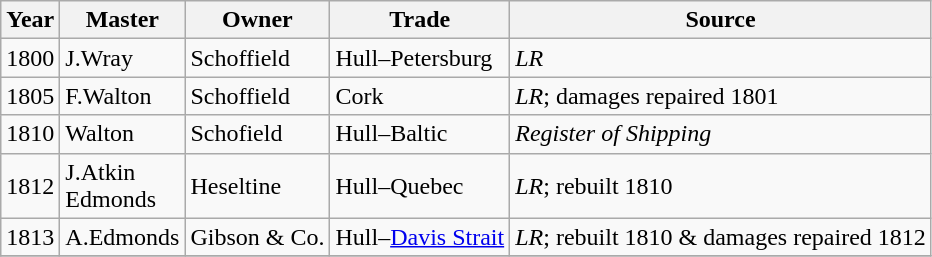<table class="sortable wikitable">
<tr>
<th>Year</th>
<th>Master</th>
<th>Owner</th>
<th>Trade</th>
<th>Source</th>
</tr>
<tr>
<td>1800</td>
<td>J.Wray</td>
<td>Schoffield</td>
<td>Hull–Petersburg</td>
<td><em>LR</em></td>
</tr>
<tr>
<td>1805</td>
<td>F.Walton</td>
<td>Schoffield</td>
<td>Cork</td>
<td><em>LR</em>; damages repaired 1801</td>
</tr>
<tr>
<td>1810</td>
<td>Walton</td>
<td>Schofield</td>
<td>Hull–Baltic</td>
<td><em>Register of Shipping</em></td>
</tr>
<tr>
<td>1812</td>
<td>J.Atkin<br>Edmonds</td>
<td>Heseltine</td>
<td>Hull–Quebec</td>
<td><em>LR</em>; rebuilt 1810</td>
</tr>
<tr>
<td>1813</td>
<td>A.Edmonds</td>
<td>Gibson & Co.</td>
<td>Hull–<a href='#'>Davis Strait</a></td>
<td><em>LR</em>; rebuilt 1810 & damages repaired 1812</td>
</tr>
<tr>
</tr>
</table>
